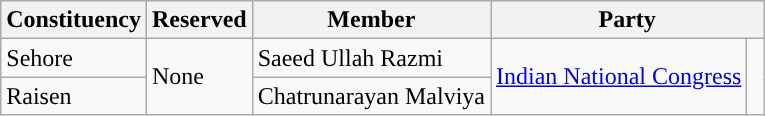<table class="wikitable sortable">
<tr>
<th>Constituency</th>
<th>Reserved</th>
<th>Member</th>
<th colspan=2>Party</th>
</tr>
<tr>
<td>Sehore</td>
<td rowspan=2>None</td>
<td>Saeed Ullah Razmi</td>
<td rowspan=2><a href='#'>Indian National Congress</a></td>
<td rowspan=2 width="4px" style="background-color: "></td>
</tr>
<tr>
<td>Raisen</td>
<td>Chatrunarayan Malviya</td>
</tr>
</table>
